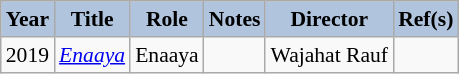<table class="wikitable" style="font-size:90%">
<tr style="text-align:center;">
<th style="background:#B0C4DE;">Year</th>
<th style="background:#B0C4DE;">Title</th>
<th style="background:#B0C4DE;">Role</th>
<th style="background:#B0C4DE;">Notes</th>
<th style="background:#B0C4DE;">Director</th>
<th style="background:#B0C4DE;">Ref(s)</th>
</tr>
<tr>
<td>2019</td>
<td><em><a href='#'>Enaaya</a></em></td>
<td>Enaaya</td>
<td></td>
<td>Wajahat Rauf</td>
<td></td>
</tr>
</table>
